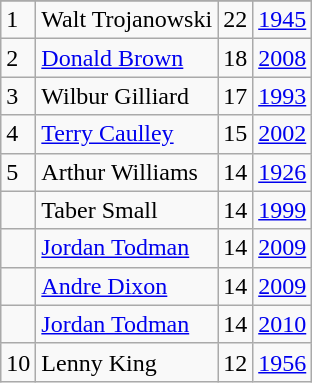<table class="wikitable">
<tr>
</tr>
<tr>
<td>1</td>
<td>Walt Trojanowski</td>
<td>22</td>
<td><a href='#'>1945</a></td>
</tr>
<tr>
<td>2</td>
<td><a href='#'>Donald Brown</a></td>
<td>18</td>
<td><a href='#'>2008</a></td>
</tr>
<tr>
<td>3</td>
<td>Wilbur Gilliard</td>
<td>17</td>
<td><a href='#'>1993</a></td>
</tr>
<tr>
<td>4</td>
<td><a href='#'>Terry Caulley</a></td>
<td>15</td>
<td><a href='#'>2002</a></td>
</tr>
<tr>
<td>5</td>
<td>Arthur Williams</td>
<td>14</td>
<td><a href='#'>1926</a></td>
</tr>
<tr>
<td></td>
<td>Taber Small</td>
<td>14</td>
<td><a href='#'>1999</a></td>
</tr>
<tr>
<td></td>
<td><a href='#'>Jordan Todman</a></td>
<td>14</td>
<td><a href='#'>2009</a></td>
</tr>
<tr>
<td></td>
<td><a href='#'>Andre Dixon</a></td>
<td>14</td>
<td><a href='#'>2009</a></td>
</tr>
<tr>
<td></td>
<td><a href='#'>Jordan Todman</a></td>
<td>14</td>
<td><a href='#'>2010</a></td>
</tr>
<tr>
<td>10</td>
<td>Lenny King</td>
<td>12</td>
<td><a href='#'>1956</a></td>
</tr>
</table>
